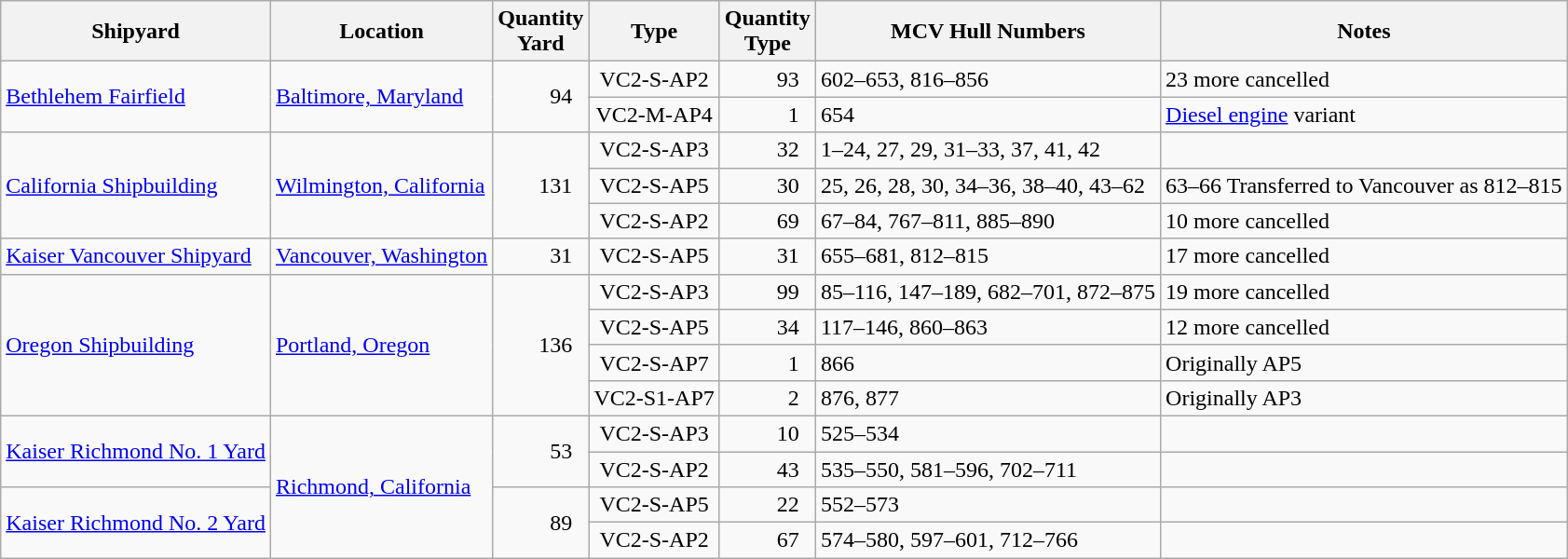<table class="wikitable">
<tr>
<th>Shipyard</th>
<th>Location</th>
<th>Quantity<br>Yard</th>
<th>Type</th>
<th>Quantity<br>Type</th>
<th>MCV Hull Numbers</th>
<th>Notes</th>
</tr>
<tr>
<td rowspan="2"><a href='#'>Bethlehem Fairfield</a></td>
<td rowspan="2"><a href='#'>Baltimore, Maryland</a></td>
<td rowspan="2" align="right">94  </td>
<td align="center">VC2-S-AP2</td>
<td align="right">93  </td>
<td>602–653, 816–856</td>
<td>23 more cancelled</td>
</tr>
<tr>
<td align="center">VC2-M-AP4</td>
<td align="right">1  </td>
<td>654</td>
<td><a href='#'>Diesel engine</a> variant</td>
</tr>
<tr>
<td rowspan="3"><a href='#'>California Shipbuilding</a></td>
<td rowspan="3"><a href='#'>Wilmington, California</a></td>
<td rowspan="3" align="right">131  </td>
<td align="center">VC2-S-AP3</td>
<td align="right">32  </td>
<td>1–24, 27, 29, 31–33, 37, 41, 42</td>
<td></td>
</tr>
<tr>
<td align="center">VC2-S-AP5</td>
<td align="right">30  </td>
<td>25, 26, 28, 30, 34–36, 38–40, 43–62</td>
<td>63–66 Transferred to Vancouver as 812–815</td>
</tr>
<tr>
<td align="center">VC2-S-AP2</td>
<td align="right">69  </td>
<td>67–84, 767–811, 885–890</td>
<td>10 more cancelled</td>
</tr>
<tr>
<td><a href='#'>Kaiser Vancouver Shipyard</a></td>
<td><a href='#'>Vancouver, Washington</a></td>
<td align="right">31  </td>
<td align="center">VC2-S-AP5</td>
<td align="right">31  </td>
<td>655–681, 812–815</td>
<td>17 more cancelled</td>
</tr>
<tr>
<td rowspan="4"><a href='#'>Oregon Shipbuilding</a></td>
<td rowspan="4"><a href='#'>Portland, Oregon</a></td>
<td rowspan="4" align="right">136  </td>
<td align="center">VC2-S-AP3</td>
<td align="right">99  </td>
<td>85–116, 147–189, 682–701, 872–875</td>
<td>19 more cancelled</td>
</tr>
<tr>
<td align="center">VC2-S-AP5</td>
<td align="right">34  </td>
<td>117–146, 860–863</td>
<td>12 more cancelled</td>
</tr>
<tr>
<td align="center">VC2-S-AP7</td>
<td align="right">1  </td>
<td>866</td>
<td>Originally AP5</td>
</tr>
<tr>
<td align="center">VC2-S1-AP7</td>
<td align="right">2  </td>
<td>876, 877</td>
<td>Originally AP3</td>
</tr>
<tr>
<td rowspan="2"><a href='#'>Kaiser Richmond No. 1 Yard</a></td>
<td rowspan="4"><a href='#'>Richmond, California</a></td>
<td rowspan="2" align="right">53  </td>
<td align="center">VC2-S-AP3</td>
<td align="right">10  </td>
<td>525–534</td>
<td></td>
</tr>
<tr>
<td align="center">VC2-S-AP2</td>
<td align="right">43  </td>
<td>535–550, 581–596, 702–711</td>
<td></td>
</tr>
<tr>
<td rowspan="2"><a href='#'>Kaiser Richmond No. 2 Yard</a></td>
<td rowspan="2" align="right">89  </td>
<td align="center">VC2-S-AP5</td>
<td align="right">22  </td>
<td>552–573</td>
<td></td>
</tr>
<tr>
<td align="center">VC2-S-AP2</td>
<td align="right">67  </td>
<td>574–580, 597–601, 712–766</td>
<td></td>
</tr>
</table>
